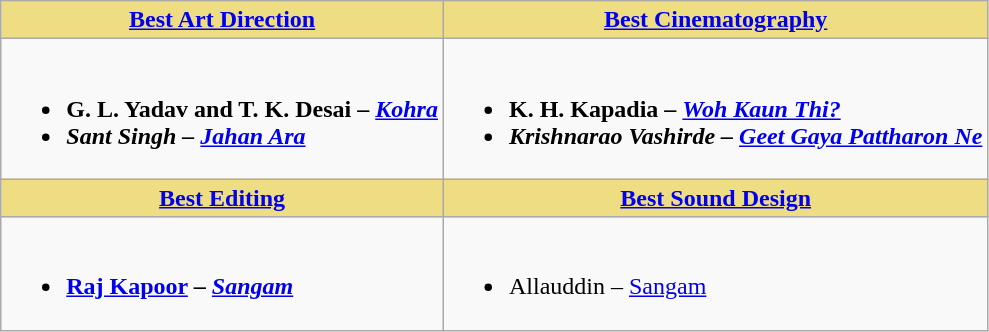<table class="wikitable">
<tr>
<th style="background:#EEDD82;"><a href='#'>Best Art Direction</a></th>
<th style="background:#EEDD82;"><a href='#'>Best Cinematography</a></th>
</tr>
<tr>
<td><br><ul><li><strong>G. L. Yadav and T. K. Desai – <em><a href='#'>Kohra</a><strong><em> </li><li></strong>Sant Singh – </em><a href='#'>Jahan Ara</a></em></strong> </li></ul></td>
<td><br><ul><li><strong>K. H. Kapadia – <em><a href='#'>Woh Kaun Thi?</a><strong><em> </li><li></strong>Krishnarao Vashirde – </em><a href='#'>Geet Gaya Pattharon Ne</a></em></strong> </li></ul></td>
</tr>
<tr>
<th style="background:#EEDD82;"><a href='#'>Best Editing</a></th>
<th style="background:#EEDD82;"><a href='#'>Best Sound Design</a></th>
</tr>
<tr>
<td><br><ul><li><strong><a href='#'>Raj Kapoor</a> – <em><a href='#'>Sangam</a><strong><em></li></ul></td>
<td><br><ul><li></strong>Allauddin – </em><a href='#'>Sangam</a></em></strong></li></ul></td>
</tr>
</table>
